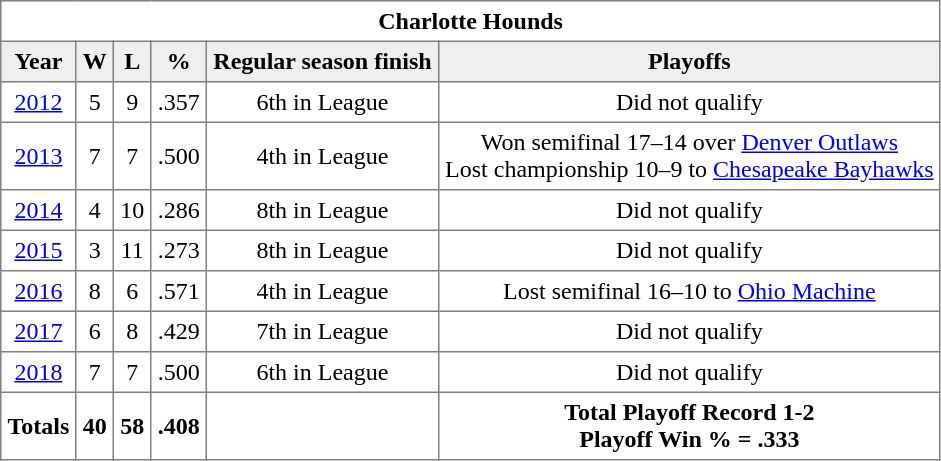<table class="toccolours" border="1" cellpadding="4" cellspacing="2" style="border-collapse: collapse;">
<tr>
<td colspan="6" align="center"><strong>Charlotte Hounds</strong></td>
</tr>
<tr bgcolor="#efefef">
<th>Year</th>
<th>W</th>
<th>L</th>
<th>%</th>
<th>Regular season finish</th>
<th>Playoffs</th>
</tr>
<tr ALIGN=center>
<td><a href='#'>2012</a></td>
<td>5</td>
<td>9</td>
<td>.357</td>
<td>6th in League</td>
<td>Did not qualify</td>
</tr>
<tr ALIGN=center>
<td><a href='#'>2013</a></td>
<td>7</td>
<td>7</td>
<td>.500</td>
<td>4th in League</td>
<td>Won semifinal 17–14 over <a href='#'>Denver Outlaws</a> <br> Lost championship 10–9 to <a href='#'>Chesapeake Bayhawks</a></td>
</tr>
<tr ALIGN=center>
<td><a href='#'>2014</a></td>
<td>4</td>
<td>10</td>
<td>.286</td>
<td>8th in League</td>
<td>Did not qualify</td>
</tr>
<tr ALIGN=center>
<td><a href='#'>2015</a></td>
<td>3</td>
<td>11</td>
<td>.273</td>
<td>8th in League</td>
<td>Did not qualify</td>
</tr>
<tr ALIGN=center>
<td><a href='#'>2016</a></td>
<td>8</td>
<td>6</td>
<td>.571</td>
<td>4th in League</td>
<td>Lost semifinal 16–10 to <a href='#'>Ohio Machine</a></td>
</tr>
<tr ALIGN=center>
<td><a href='#'>2017</a></td>
<td>6</td>
<td>8</td>
<td>.429</td>
<td>7th in League</td>
<td>Did not qualify</td>
</tr>
<tr ALIGN=center>
<td><a href='#'>2018</a></td>
<td>7</td>
<td>7</td>
<td>.500</td>
<td>6th in League</td>
<td>Did not qualify</td>
</tr>
<tr ALIGN=center>
<th><strong>Totals</strong></th>
<th>40</th>
<th>58</th>
<th>.408</th>
<th></th>
<th><strong>Total Playoff Record 1-2</strong> <br> <strong>Playoff Win % = .333</strong></th>
</tr>
</table>
